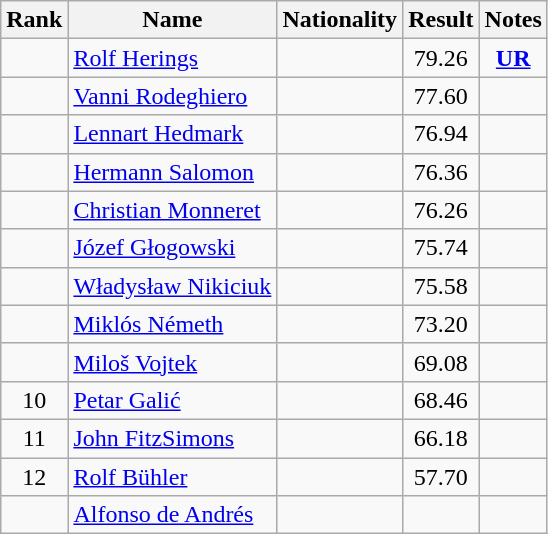<table class="wikitable sortable" style="text-align:center">
<tr>
<th>Rank</th>
<th>Name</th>
<th>Nationality</th>
<th>Result</th>
<th>Notes</th>
</tr>
<tr>
<td></td>
<td align=left><a href='#'>Rolf Herings</a></td>
<td align=left></td>
<td>79.26</td>
<td><strong><a href='#'>UR</a></strong></td>
</tr>
<tr>
<td></td>
<td align=left><a href='#'>Vanni Rodeghiero</a></td>
<td align=left></td>
<td>77.60</td>
<td></td>
</tr>
<tr>
<td></td>
<td align=left><a href='#'>Lennart Hedmark</a></td>
<td align=left></td>
<td>76.94</td>
<td></td>
</tr>
<tr>
<td></td>
<td align=left><a href='#'>Hermann Salomon</a></td>
<td align=left></td>
<td>76.36</td>
<td></td>
</tr>
<tr>
<td></td>
<td align=left><a href='#'>Christian Monneret</a></td>
<td align=left></td>
<td>76.26</td>
<td></td>
</tr>
<tr>
<td></td>
<td align=left><a href='#'>Józef Głogowski</a></td>
<td align=left></td>
<td>75.74</td>
<td></td>
</tr>
<tr>
<td></td>
<td align=left><a href='#'>Władysław Nikiciuk</a></td>
<td align=left></td>
<td>75.58</td>
<td></td>
</tr>
<tr>
<td></td>
<td align=left><a href='#'>Miklós Németh</a></td>
<td align=left></td>
<td>73.20</td>
<td></td>
</tr>
<tr>
<td></td>
<td align=left><a href='#'>Miloš Vojtek</a></td>
<td align=left></td>
<td>69.08</td>
<td></td>
</tr>
<tr>
<td>10</td>
<td align=left><a href='#'>Petar Galić</a></td>
<td align=left></td>
<td>68.46</td>
<td></td>
</tr>
<tr>
<td>11</td>
<td align=left><a href='#'>John FitzSimons</a></td>
<td align=left></td>
<td>66.18</td>
<td></td>
</tr>
<tr>
<td>12</td>
<td align=left><a href='#'>Rolf Bühler</a></td>
<td align=left></td>
<td>57.70</td>
<td></td>
</tr>
<tr>
<td></td>
<td align=left><a href='#'>Alfonso de Andrés</a></td>
<td align=left></td>
<td></td>
<td></td>
</tr>
</table>
